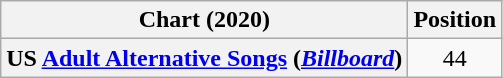<table class="wikitable plainrowheaders" style="text-align:center">
<tr>
<th scope="col">Chart (2020)</th>
<th scope="col">Position</th>
</tr>
<tr>
<th scope="row">US <a href='#'>Adult Alternative Songs</a> (<em><a href='#'>Billboard</a></em>)</th>
<td>44</td>
</tr>
</table>
